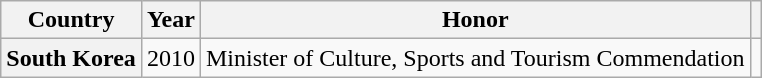<table class="wikitable plainrowheaders sortable" style="margin-right: 0;">
<tr>
<th scope="col">Country</th>
<th scope="col">Year</th>
<th scope="col">Honor</th>
<th scope="col" class="unsortable"></th>
</tr>
<tr>
<th scope="row">South Korea</th>
<td style="text-align:center">2010</td>
<td>Minister of Culture, Sports and Tourism Commendation</td>
<td style="text-align:center"></td>
</tr>
</table>
